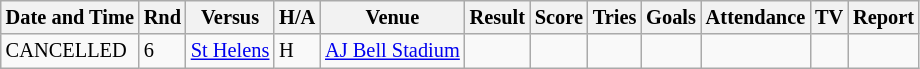<table class="wikitable" style="font-size:85%;">
<tr>
<th>Date and Time</th>
<th>Rnd</th>
<th>Versus</th>
<th>H/A</th>
<th>Venue</th>
<th>Result</th>
<th>Score</th>
<th>Tries</th>
<th>Goals</th>
<th>Attendance</th>
<th>TV</th>
<th>Report</th>
</tr>
<tr style="background:#;" width=20 | >
<td>CANCELLED</td>
<td>6</td>
<td> <a href='#'>St Helens</a></td>
<td>H</td>
<td><a href='#'>AJ Bell Stadium</a></td>
<td></td>
<td></td>
<td></td>
<td></td>
<td></td>
<td></td>
<td></td>
</tr>
</table>
